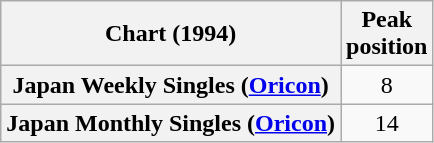<table class="wikitable sortable plainrowheaders" style="text-align:center;">
<tr>
<th scope="col">Chart (1994)</th>
<th scope="col">Peak<br>position</th>
</tr>
<tr>
<th scope="row">Japan Weekly Singles (<a href='#'>Oricon</a>)</th>
<td style="text-align:center;">8</td>
</tr>
<tr>
<th scope="row">Japan Monthly Singles (<a href='#'>Oricon</a>)</th>
<td style="text-align:center;">14</td>
</tr>
</table>
